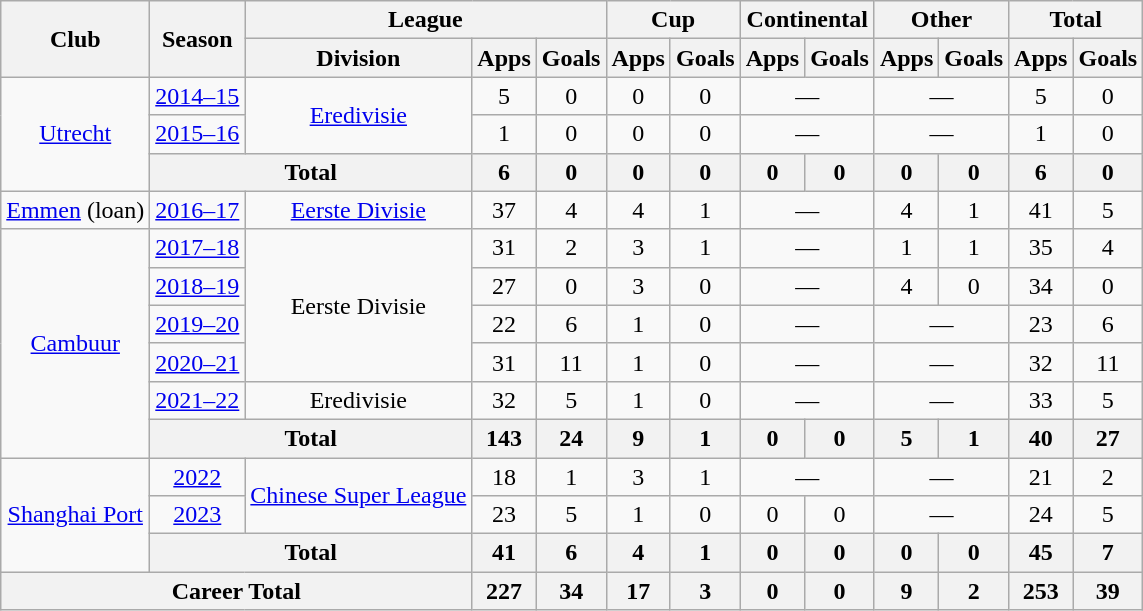<table class="wikitable" style="text-align:center">
<tr>
<th rowspan="2">Club</th>
<th rowspan="2">Season</th>
<th colspan="3">League</th>
<th colspan="2">Cup</th>
<th colspan="2">Continental</th>
<th colspan="2">Other</th>
<th colspan="2">Total</th>
</tr>
<tr>
<th>Division</th>
<th>Apps</th>
<th>Goals</th>
<th>Apps</th>
<th>Goals</th>
<th>Apps</th>
<th>Goals</th>
<th>Apps</th>
<th>Goals</th>
<th>Apps</th>
<th>Goals</th>
</tr>
<tr>
<td rowspan="3"><a href='#'>Utrecht</a></td>
<td><a href='#'>2014–15</a></td>
<td rowspan="2"><a href='#'>Eredivisie</a></td>
<td>5</td>
<td>0</td>
<td>0</td>
<td>0</td>
<td colspan="2">—</td>
<td colspan="2">—</td>
<td>5</td>
<td>0</td>
</tr>
<tr>
<td><a href='#'>2015–16</a></td>
<td>1</td>
<td>0</td>
<td>0</td>
<td>0</td>
<td colspan="2">—</td>
<td colspan="2">—</td>
<td>1</td>
<td>0</td>
</tr>
<tr>
<th colspan="2">Total</th>
<th>6</th>
<th>0</th>
<th>0</th>
<th>0</th>
<th>0</th>
<th>0</th>
<th>0</th>
<th>0</th>
<th>6</th>
<th>0</th>
</tr>
<tr>
<td><a href='#'>Emmen</a> (loan)</td>
<td><a href='#'>2016–17</a></td>
<td><a href='#'>Eerste Divisie</a></td>
<td>37</td>
<td>4</td>
<td>4</td>
<td>1</td>
<td colspan="2">—</td>
<td>4</td>
<td>1</td>
<td>41</td>
<td>5</td>
</tr>
<tr>
<td rowspan="6"><a href='#'>Cambuur</a></td>
<td><a href='#'>2017–18</a></td>
<td rowspan="4">Eerste Divisie</td>
<td>31</td>
<td>2</td>
<td>3</td>
<td>1</td>
<td colspan="2">—</td>
<td>1</td>
<td>1</td>
<td>35</td>
<td>4</td>
</tr>
<tr>
<td><a href='#'>2018–19</a></td>
<td>27</td>
<td>0</td>
<td>3</td>
<td>0</td>
<td colspan="2">—</td>
<td>4</td>
<td>0</td>
<td>34</td>
<td>0</td>
</tr>
<tr>
<td><a href='#'>2019–20</a></td>
<td>22</td>
<td>6</td>
<td>1</td>
<td>0</td>
<td colspan="2">—</td>
<td colspan="2">—</td>
<td>23</td>
<td>6</td>
</tr>
<tr>
<td><a href='#'>2020–21</a></td>
<td>31</td>
<td>11</td>
<td>1</td>
<td>0</td>
<td colspan="2">—</td>
<td colspan="2">—</td>
<td>32</td>
<td>11</td>
</tr>
<tr>
<td><a href='#'>2021–22</a></td>
<td>Eredivisie</td>
<td>32</td>
<td>5</td>
<td>1</td>
<td>0</td>
<td colspan="2">—</td>
<td colspan="2">—</td>
<td>33</td>
<td>5</td>
</tr>
<tr>
<th colspan="2">Total</th>
<th>143</th>
<th>24</th>
<th>9</th>
<th>1</th>
<th>0</th>
<th>0</th>
<th>5</th>
<th>1</th>
<th>40</th>
<th>27</th>
</tr>
<tr>
<td rowspan="3"><a href='#'>Shanghai Port</a></td>
<td><a href='#'>2022</a></td>
<td rowspan="2"><a href='#'>Chinese Super League</a></td>
<td>18</td>
<td>1</td>
<td>3</td>
<td>1</td>
<td colspan="2">—</td>
<td colspan="2">—</td>
<td>21</td>
<td>2</td>
</tr>
<tr>
<td><a href='#'>2023</a></td>
<td>23</td>
<td>5</td>
<td>1</td>
<td>0</td>
<td>0</td>
<td>0</td>
<td colspan="2">—</td>
<td>24</td>
<td>5</td>
</tr>
<tr>
<th colspan="2">Total</th>
<th>41</th>
<th>6</th>
<th>4</th>
<th>1</th>
<th>0</th>
<th>0</th>
<th>0</th>
<th>0</th>
<th>45</th>
<th>7</th>
</tr>
<tr>
<th colspan="3">Career Total</th>
<th>227</th>
<th>34</th>
<th>17</th>
<th>3</th>
<th>0</th>
<th>0</th>
<th>9</th>
<th>2</th>
<th>253</th>
<th>39</th>
</tr>
</table>
